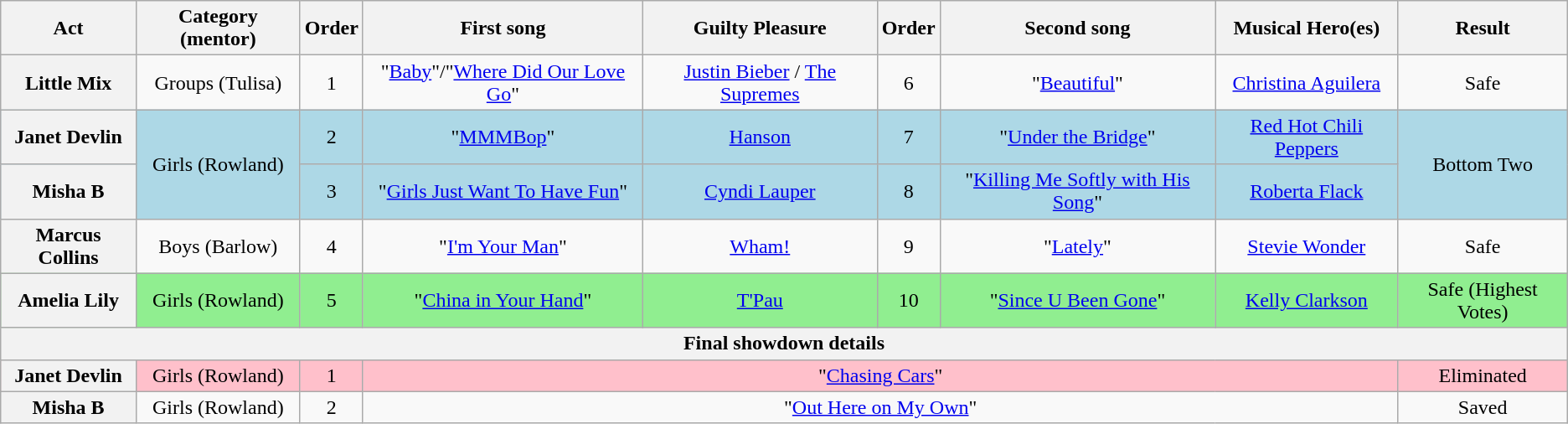<table class="wikitable plainrowheaders" style="text-align:center;">
<tr>
<th scope="col">Act</th>
<th scope="col">Category (mentor)</th>
<th scope="col">Order</th>
<th scope="col">First song</th>
<th scope="col">Guilty Pleasure</th>
<th scope="col">Order</th>
<th scope="col">Second song</th>
<th scope="col">Musical Hero(es)</th>
<th scope="col">Result</th>
</tr>
<tr>
<th scope="row">Little Mix</th>
<td>Groups (Tulisa)</td>
<td>1</td>
<td>"<a href='#'>Baby</a>"/"<a href='#'>Where Did Our Love Go</a>"</td>
<td><a href='#'>Justin Bieber</a> / <a href='#'>The Supremes</a></td>
<td>6</td>
<td>"<a href='#'>Beautiful</a>"</td>
<td><a href='#'>Christina Aguilera</a></td>
<td>Safe</td>
</tr>
<tr style="background:lightblue;">
<th scope="row">Janet Devlin</th>
<td rowspan="2">Girls (Rowland)</td>
<td>2</td>
<td>"<a href='#'>MMMBop</a>"</td>
<td><a href='#'>Hanson</a></td>
<td>7</td>
<td>"<a href='#'>Under the Bridge</a>"</td>
<td><a href='#'>Red Hot Chili Peppers</a></td>
<td rowspan=2>Bottom Two</td>
</tr>
<tr style="background:lightblue;">
<th scope="row">Misha B</th>
<td>3</td>
<td>"<a href='#'>Girls Just Want To Have Fun</a>"</td>
<td><a href='#'>Cyndi Lauper</a></td>
<td>8</td>
<td>"<a href='#'>Killing Me Softly with His Song</a>"</td>
<td><a href='#'>Roberta Flack</a></td>
</tr>
<tr>
<th scope="row">Marcus Collins</th>
<td>Boys (Barlow)</td>
<td>4</td>
<td>"<a href='#'>I'm Your Man</a>"</td>
<td><a href='#'>Wham!</a></td>
<td>9</td>
<td>"<a href='#'>Lately</a>"</td>
<td><a href='#'>Stevie Wonder</a></td>
<td>Safe</td>
</tr>
<tr style="background:lightgreen;">
<th scope="row">Amelia Lily</th>
<td>Girls (Rowland)</td>
<td>5</td>
<td>"<a href='#'>China in Your Hand</a>"</td>
<td><a href='#'>T'Pau</a></td>
<td>10</td>
<td>"<a href='#'>Since U Been Gone</a>"</td>
<td><a href='#'>Kelly Clarkson</a></td>
<td>Safe (Highest Votes)</td>
</tr>
<tr>
<th scope="col" colspan="9">Final showdown details</th>
</tr>
<tr style="background:pink;">
<th scope="row">Janet Devlin</th>
<td>Girls (Rowland)</td>
<td>1</td>
<td colspan="5">"<a href='#'>Chasing Cars</a>"</td>
<td>Eliminated</td>
</tr>
<tr>
<th scope="row">Misha B</th>
<td>Girls (Rowland)</td>
<td>2</td>
<td colspan="5">"<a href='#'>Out Here on My Own</a>"</td>
<td>Saved</td>
</tr>
</table>
